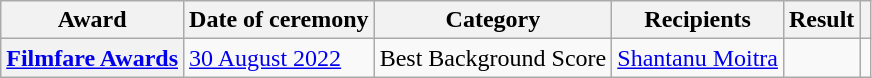<table class="wikitable plainrowheaders sortable">
<tr>
<th scope="col">Award</th>
<th scope="col">Date of ceremony</th>
<th scope="col">Category</th>
<th scope="col">Recipients</th>
<th scope="col">Result</th>
<th scope="col" class="unsortable"></th>
</tr>
<tr>
<th scope="row"><a href='#'>Filmfare Awards</a></th>
<td><a href='#'>30 August 2022</a></td>
<td>Best Background Score</td>
<td><a href='#'>Shantanu Moitra</a></td>
<td></td>
<td style="text-align:center;"><br></td>
</tr>
</table>
